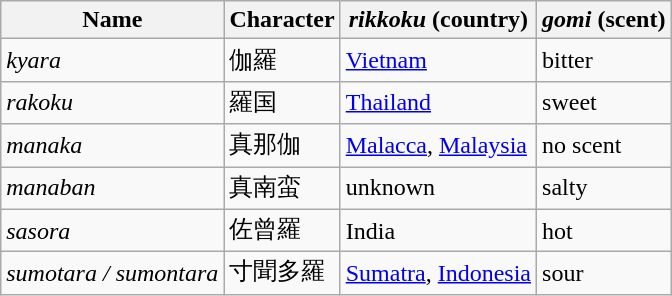<table class="wikitable">
<tr>
<th scope="col">Name</th>
<th scope="col">Character</th>
<th scope="col"><em>rikkoku</em> (country)</th>
<th scope="col"><em>gomi</em> (scent)</th>
</tr>
<tr>
<td><em>kyara</em></td>
<td>伽羅</td>
<td><a href='#'>Vietnam</a></td>
<td>bitter</td>
</tr>
<tr>
<td><em>rakoku</em></td>
<td>羅国</td>
<td><a href='#'>Thailand</a></td>
<td>sweet</td>
</tr>
<tr>
<td><em>manaka</em></td>
<td>真那伽</td>
<td><a href='#'>Malacca</a>, <a href='#'>Malaysia</a></td>
<td>no scent</td>
</tr>
<tr>
<td><em>manaban</em></td>
<td>真南蛮</td>
<td>unknown</td>
<td>salty</td>
</tr>
<tr>
<td><em>sasora</em></td>
<td>佐曾羅</td>
<td>India</td>
<td>hot</td>
</tr>
<tr>
<td><em>sumotara / sumontara</em></td>
<td>寸聞多羅</td>
<td><a href='#'>Sumatra</a>, <a href='#'>Indonesia</a></td>
<td>sour</td>
</tr>
</table>
